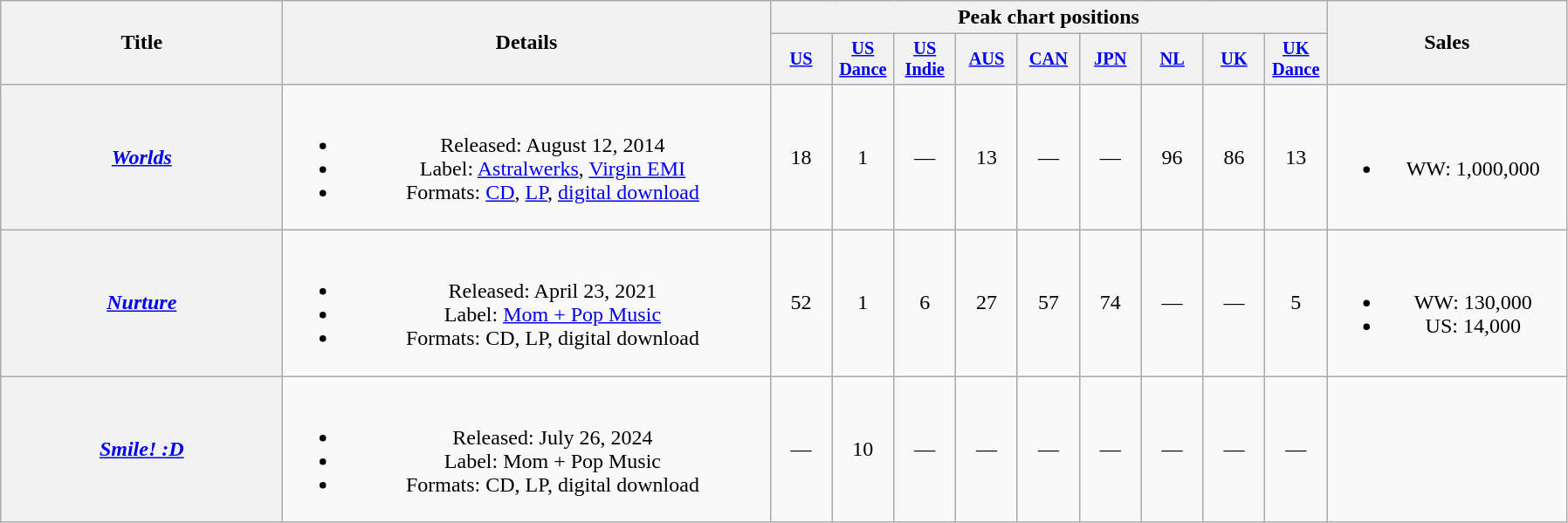<table class="wikitable plainrowheaders" style="text-align:center;">
<tr>
<th scope="col" rowspan="2" style="width:13em;">Title</th>
<th scope="col" rowspan="2" style="width:22.8em;">Details</th>
<th scope="col" colspan="9">Peak chart positions</th>
<th scope="col" rowspan="2" style="width:11em;">Sales</th>
</tr>
<tr>
<th scope="col" style="width:3em;font-size:85%;"><a href='#'>US</a><br></th>
<th scope="col" style="width:3em;font-size:85%;"><a href='#'>US<br>Dance</a><br></th>
<th scope="col" style="width:3em;font-size:85%;"><a href='#'>US<br>Indie</a><br></th>
<th scope="col" style="width:3em;font-size:85%;"><a href='#'>AUS</a><br></th>
<th scope="col" style="width:3em;font-size:85%;"><a href='#'>CAN</a><br></th>
<th scope="col" style="width:3em;font-size:85%;"><a href='#'>JPN</a><br></th>
<th scope="col" style="width:3em;font-size:85%;"><a href='#'>NL</a><br></th>
<th scope="col" style="width:3em;font-size:85%;"><a href='#'>UK</a><br></th>
<th scope="col" style="width:3em;font-size:85%;"><a href='#'>UK<br>Dance</a><br></th>
</tr>
<tr>
<th scope="row"><em><a href='#'>Worlds</a></em></th>
<td><br><ul><li>Released: August 12, 2014 </li><li>Label: <a href='#'>Astralwerks</a>, <a href='#'>Virgin EMI</a></li><li>Formats: <a href='#'>CD</a>, <a href='#'>LP</a>, <a href='#'>digital download</a></li></ul></td>
<td>18</td>
<td>1</td>
<td>—</td>
<td>13</td>
<td>—</td>
<td>—</td>
<td>96</td>
<td>86</td>
<td>13</td>
<td><br><ul><li>WW: 1,000,000</li></ul></td>
</tr>
<tr>
<th scope="row"><em><a href='#'>Nurture</a></em></th>
<td><br><ul><li>Released: April 23, 2021</li><li>Label: <a href='#'>Mom + Pop Music</a></li><li>Formats: CD, LP, digital download</li></ul></td>
<td>52</td>
<td>1</td>
<td>6</td>
<td>27</td>
<td>57</td>
<td>74</td>
<td>—</td>
<td>—</td>
<td>5</td>
<td><br><ul><li>WW: 130,000</li><li>US: 14,000</li></ul></td>
</tr>
<tr>
<th scope="row"><em><a href='#'>Smile! :D</a></em></th>
<td><br><ul><li>Released: July 26, 2024</li><li>Label: Mom + Pop Music</li><li>Formats: CD, LP, digital download</li></ul></td>
<td>—</td>
<td>10</td>
<td>—</td>
<td>—</td>
<td>—</td>
<td>—</td>
<td>—</td>
<td>—</td>
<td>—</td>
<td></td>
</tr>
</table>
